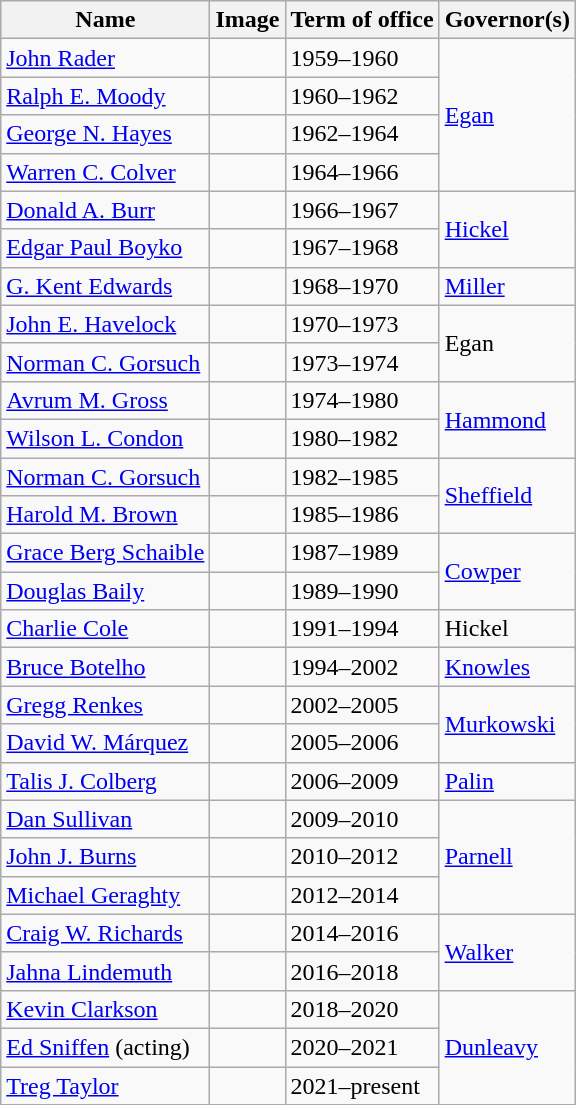<table class="wikitable">
<tr>
<th>Name</th>
<th>Image</th>
<th>Term of office</th>
<th>Governor(s)</th>
</tr>
<tr>
<td><a href='#'>John Rader</a></td>
<td></td>
<td>1959–1960</td>
<td rowspan=4><a href='#'>Egan</a></td>
</tr>
<tr>
<td><a href='#'>Ralph E. Moody</a></td>
<td></td>
<td>1960–1962</td>
</tr>
<tr>
<td><a href='#'>George N. Hayes</a></td>
<td></td>
<td>1962–1964</td>
</tr>
<tr>
<td><a href='#'>Warren C. Colver</a></td>
<td></td>
<td>1964–1966</td>
</tr>
<tr>
<td><a href='#'>Donald A. Burr</a></td>
<td></td>
<td>1966–1967</td>
<td rowspan=3><a href='#'>Hickel</a></td>
</tr>
<tr>
<td><a href='#'>Edgar Paul Boyko</a></td>
<td></td>
<td>1967–1968</td>
</tr>
<tr>
<td rowspan=2><a href='#'>G. Kent Edwards</a></td>
<td rowspan=2></td>
<td rowspan=2>1968–1970</td>
</tr>
<tr>
<td><a href='#'>Miller</a></td>
</tr>
<tr>
<td><a href='#'>John E. Havelock</a></td>
<td></td>
<td>1970–1973</td>
<td rowspan=2>Egan</td>
</tr>
<tr>
<td><a href='#'>Norman C. Gorsuch</a></td>
<td></td>
<td>1973–1974</td>
</tr>
<tr>
<td><a href='#'>Avrum M. Gross</a></td>
<td></td>
<td>1974–1980</td>
<td rowspan=2><a href='#'>Hammond</a></td>
</tr>
<tr>
<td><a href='#'>Wilson L. Condon</a></td>
<td></td>
<td>1980–1982</td>
</tr>
<tr>
<td><a href='#'>Norman C. Gorsuch</a></td>
<td></td>
<td>1982–1985</td>
<td rowspan=2><a href='#'>Sheffield</a></td>
</tr>
<tr>
<td><a href='#'>Harold M. Brown</a></td>
<td></td>
<td>1985–1986</td>
</tr>
<tr>
<td><a href='#'>Grace Berg Schaible</a></td>
<td></td>
<td>1987–1989</td>
<td rowspan=2><a href='#'>Cowper</a></td>
</tr>
<tr>
<td><a href='#'>Douglas Baily</a></td>
<td></td>
<td>1989–1990</td>
</tr>
<tr>
<td><a href='#'>Charlie Cole</a></td>
<td></td>
<td>1991–1994</td>
<td rowspan=2>Hickel</td>
</tr>
<tr>
<td rowspan=2><a href='#'>Bruce Botelho</a></td>
<td rowspan=2></td>
<td rowspan=2>1994–2002</td>
</tr>
<tr>
<td><a href='#'>Knowles</a></td>
</tr>
<tr>
<td><a href='#'>Gregg Renkes</a></td>
<td></td>
<td>2002–2005</td>
<td rowspan=2><a href='#'>Murkowski</a></td>
</tr>
<tr>
<td><a href='#'>David W. Márquez</a></td>
<td></td>
<td>2005–2006</td>
</tr>
<tr>
<td><a href='#'>Talis J. Colberg</a></td>
<td></td>
<td>2006–2009</td>
<td rowspan=2><a href='#'>Palin</a></td>
</tr>
<tr>
<td rowspan=2><a href='#'>Dan Sullivan</a></td>
<td rowspan=2></td>
<td rowspan=2>2009–2010</td>
</tr>
<tr>
<td rowspan=3><a href='#'>Parnell</a></td>
</tr>
<tr>
<td><a href='#'>John J. Burns</a></td>
<td></td>
<td>2010–2012</td>
</tr>
<tr>
<td><a href='#'>Michael Geraghty</a></td>
<td></td>
<td>2012–2014</td>
</tr>
<tr>
<td><a href='#'>Craig W. Richards</a></td>
<td></td>
<td>2014–2016</td>
<td rowspan=2><a href='#'>Walker</a></td>
</tr>
<tr>
<td><a href='#'>Jahna Lindemuth</a></td>
<td></td>
<td>2016–2018</td>
</tr>
<tr>
<td><a href='#'>Kevin Clarkson</a></td>
<td></td>
<td>2018–2020</td>
<td rowspan="3"><a href='#'>Dunleavy</a></td>
</tr>
<tr>
<td><a href='#'>Ed Sniffen</a> (acting)</td>
<td></td>
<td>2020–2021</td>
</tr>
<tr>
<td><a href='#'>Treg Taylor</a></td>
<td></td>
<td>2021–present</td>
</tr>
</table>
